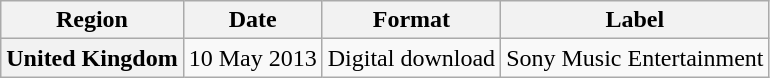<table class="wikitable plainrowheaders">
<tr>
<th>Region</th>
<th>Date</th>
<th>Format</th>
<th>Label</th>
</tr>
<tr>
<th scope="row">United Kingdom</th>
<td>10 May 2013</td>
<td>Digital download</td>
<td>Sony Music Entertainment</td>
</tr>
</table>
